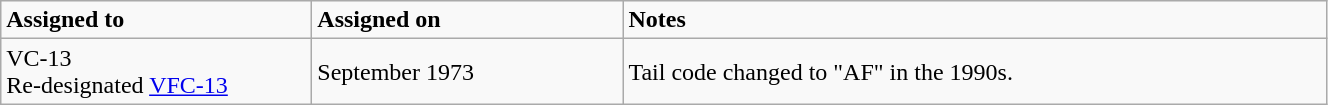<table class="wikitable" style="width: 70%;">
<tr>
<td style="width: 200px;"><strong>Assigned to</strong></td>
<td style="width: 200px;"><strong>Assigned on</strong></td>
<td><strong>Notes</strong></td>
</tr>
<tr>
<td>VC-13<br>Re-designated <a href='#'>VFC-13</a></td>
<td>September 1973</td>
<td>Tail code changed to "AF" in the 1990s.</td>
</tr>
</table>
